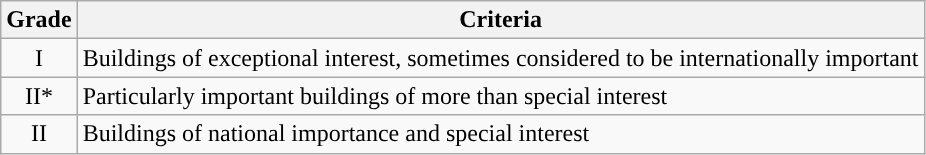<table class="wikitable">
<tr>
<th>Grade</th>
<th>Criteria</th>
</tr>
<tr>
<td align="center" >I</td>
<td>Buildings of exceptional interest, sometimes considered to be internationally important</td>
</tr>
<tr>
<td align="center" >II*</td>
<td>Particularly important buildings of more than special interest</td>
</tr>
<tr>
<td align="center" >II</td>
<td>Buildings of national importance and special interest</td>
</tr>
</table>
